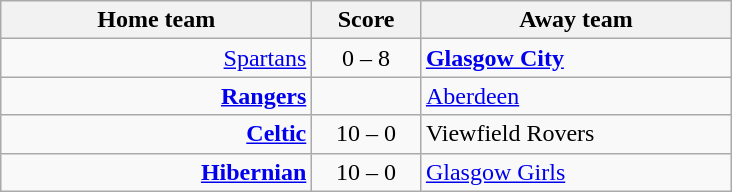<table border=0 cellpadding=4 cellspacing=0>
<tr>
<td valign="top"><br><table class="wikitable" style="border-collapse: collapse;">
<tr>
<th align="right" width="200">Home team</th>
<th align="center" width="65"> Score </th>
<th align="left" width="200">Away team</th>
</tr>
<tr>
<td style="text-align: right;"><a href='#'>Spartans</a></td>
<td style="text-align: center;">0 – 8</td>
<td style="text-align: left;"><strong><a href='#'>Glasgow City</a></strong></td>
</tr>
<tr>
<td style="text-align: right;"><strong><a href='#'>Rangers</a></strong></td>
<td style="text-align: center;"></td>
<td style="text-align: left;"><a href='#'>Aberdeen</a></td>
</tr>
<tr>
<td style="text-align: right;"><strong><a href='#'>Celtic</a></strong></td>
<td style="text-align: center;">10 – 0</td>
<td style="text-align: left;">Viewfield Rovers</td>
</tr>
<tr>
<td style="text-align: right;"><strong><a href='#'>Hibernian</a></strong></td>
<td style="text-align: center;">10 – 0</td>
<td style="text-align: left;"><a href='#'>Glasgow Girls</a></td>
</tr>
</table>
</td>
</tr>
</table>
